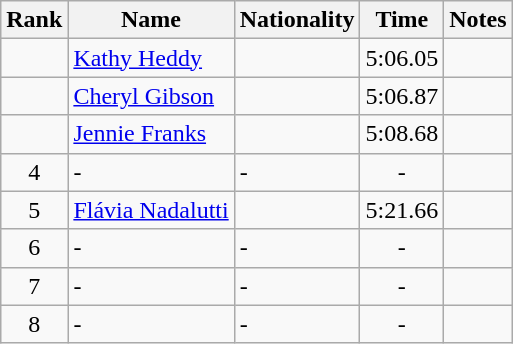<table class="wikitable sortable" style="text-align:center">
<tr>
<th>Rank</th>
<th>Name</th>
<th>Nationality</th>
<th>Time</th>
<th>Notes</th>
</tr>
<tr>
<td></td>
<td align=left><a href='#'>Kathy Heddy</a></td>
<td align=left></td>
<td>5:06.05</td>
<td></td>
</tr>
<tr>
<td></td>
<td align=left><a href='#'>Cheryl Gibson</a></td>
<td align=left></td>
<td>5:06.87</td>
<td></td>
</tr>
<tr>
<td></td>
<td align=left><a href='#'>Jennie Franks</a></td>
<td align=left></td>
<td>5:08.68</td>
<td></td>
</tr>
<tr>
<td>4</td>
<td align=left>-</td>
<td align=left>-</td>
<td>-</td>
<td></td>
</tr>
<tr>
<td>5</td>
<td align=left><a href='#'>Flávia Nadalutti</a></td>
<td align=left></td>
<td>5:21.66</td>
<td></td>
</tr>
<tr>
<td>6</td>
<td align=left>-</td>
<td align=left>-</td>
<td>-</td>
<td></td>
</tr>
<tr>
<td>7</td>
<td align=left>-</td>
<td align=left>-</td>
<td>-</td>
<td></td>
</tr>
<tr>
<td>8</td>
<td align=left>-</td>
<td align=left>-</td>
<td>-</td>
<td></td>
</tr>
</table>
